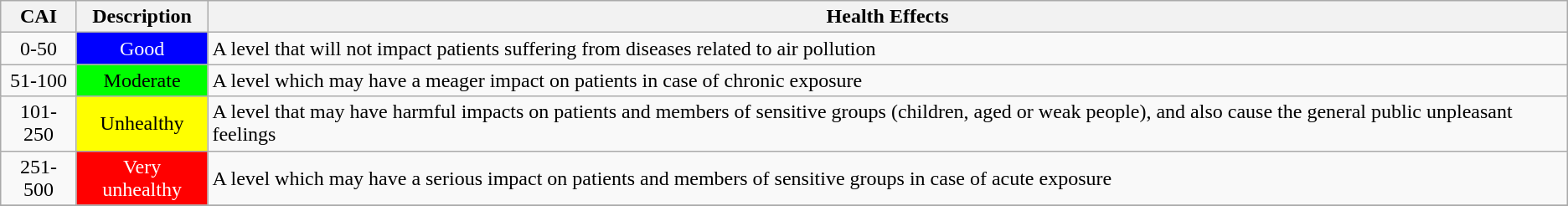<table class="wikitable">
<tr>
<th>CAI</th>
<th>Description</th>
<th>Health Effects</th>
</tr>
<tr>
<td style="text-align:center;">0-50</td>
<td style="text-align:center; background:#0000ff;color:#fff">Good</td>
<td>A level that will not impact patients suffering from diseases related to air pollution</td>
</tr>
<tr>
<td style="text-align:center;">51-100</td>
<td style="text-align:center; background:#00ff00;color:#000">Moderate</td>
<td>A level which may have a meager impact on patients in case of chronic exposure</td>
</tr>
<tr>
<td style="text-align:center;">101-250</td>
<td style="text-align:center; background:#ffff00;color:#000">Unhealthy</td>
<td>A level that may have harmful impacts on patients and members of sensitive groups (children, aged or weak people), and also cause the general public unpleasant feelings</td>
</tr>
<tr>
<td style="text-align:center;">251-500</td>
<td style="text-align:center; background:#ff0000;color:#fff">Very unhealthy</td>
<td>A level which may have a serious impact on patients and members of sensitive groups in case of acute exposure</td>
</tr>
<tr>
</tr>
</table>
